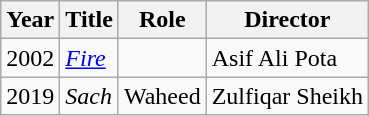<table class="wikitable">
<tr>
<th>Year</th>
<th>Title</th>
<th>Role</th>
<th>Director</th>
</tr>
<tr>
<td>2002</td>
<td><em><a href='#'>Fire</a></em></td>
<td></td>
<td>Asif Ali Pota</td>
</tr>
<tr>
<td>2019</td>
<td><em>Sach</em></td>
<td>Waheed</td>
<td>Zulfiqar Sheikh</td>
</tr>
</table>
